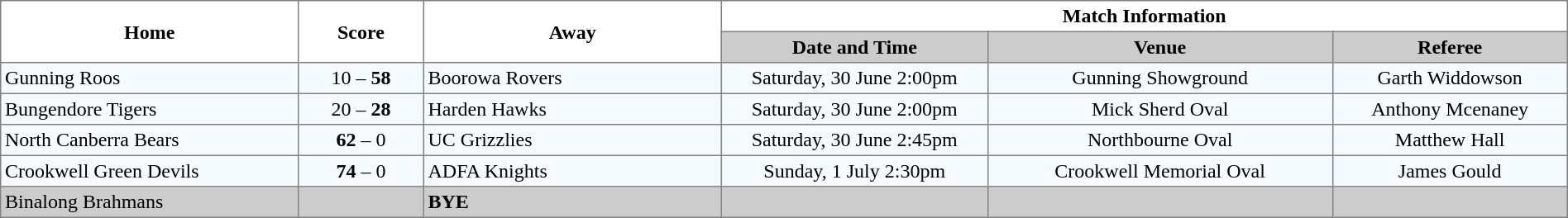<table border="1" cellpadding="3" cellspacing="0" width="100%" style="border-collapse:collapse;  text-align:center;">
<tr>
<th rowspan="2" width="19%">Home</th>
<th rowspan="2" width="8%">Score</th>
<th rowspan="2" width="19%">Away</th>
<th colspan="3">Match Information</th>
</tr>
<tr bgcolor="#CCCCCC">
<th width="17%">Date and Time</th>
<th width="22%">Venue</th>
<th width="50%">Referee</th>
</tr>
<tr style="text-align:center; background:#f5faff;">
<td align="left"> Gunning Roos</td>
<td>10 – <strong>58</strong></td>
<td align="left"> Boorowa Rovers</td>
<td>Saturday, 30 June 2:00pm</td>
<td>Gunning Showground</td>
<td>Garth Widdowson</td>
</tr>
<tr style="text-align:center; background:#f5faff;">
<td align="left"> Bungendore Tigers</td>
<td>20 – <strong>28</strong></td>
<td align="left"> Harden Hawks</td>
<td>Saturday, 30 June 2:00pm</td>
<td>Mick Sherd Oval</td>
<td>Anthony Mcenaney</td>
</tr>
<tr style="text-align:center; background:#f5faff;">
<td align="left"> North Canberra Bears</td>
<td><strong>62</strong> – 0</td>
<td align="left"><strong></strong> UC Grizzlies</td>
<td>Saturday, 30 June 2:45pm</td>
<td>Northbourne Oval</td>
<td>Matthew Hall</td>
</tr>
<tr style="text-align:center; background:#f5faff;">
<td align="left"> Crookwell Green Devils</td>
<td><strong>74</strong> – 0</td>
<td align="left"> ADFA Knights</td>
<td>Sunday, 1 July 2:30pm</td>
<td>Crookwell Memorial Oval</td>
<td>James Gould</td>
</tr>
<tr style="text-align:center; background:#CCCCCC;">
<td align="left"> Binalong Brahmans</td>
<td></td>
<td align="left"><strong>BYE</strong></td>
<td></td>
<td></td>
<td></td>
</tr>
</table>
